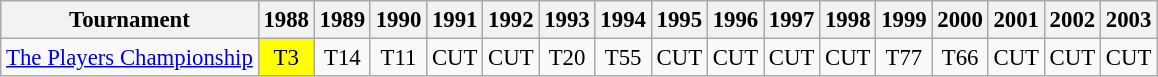<table class="wikitable" style="font-size:95%;text-align:center;">
<tr>
<th>Tournament</th>
<th>1988</th>
<th>1989</th>
<th>1990</th>
<th>1991</th>
<th>1992</th>
<th>1993</th>
<th>1994</th>
<th>1995</th>
<th>1996</th>
<th>1997</th>
<th>1998</th>
<th>1999</th>
<th>2000</th>
<th>2001</th>
<th>2002</th>
<th>2003</th>
</tr>
<tr>
<td align=left><a href='#'>The Players Championship</a></td>
<td style="background:yellow;">T3</td>
<td>T14</td>
<td>T11</td>
<td>CUT</td>
<td>CUT</td>
<td>T20</td>
<td>T55</td>
<td>CUT</td>
<td>CUT</td>
<td>CUT</td>
<td>CUT</td>
<td>T77</td>
<td>T66</td>
<td>CUT</td>
<td>CUT</td>
<td>CUT</td>
</tr>
</table>
